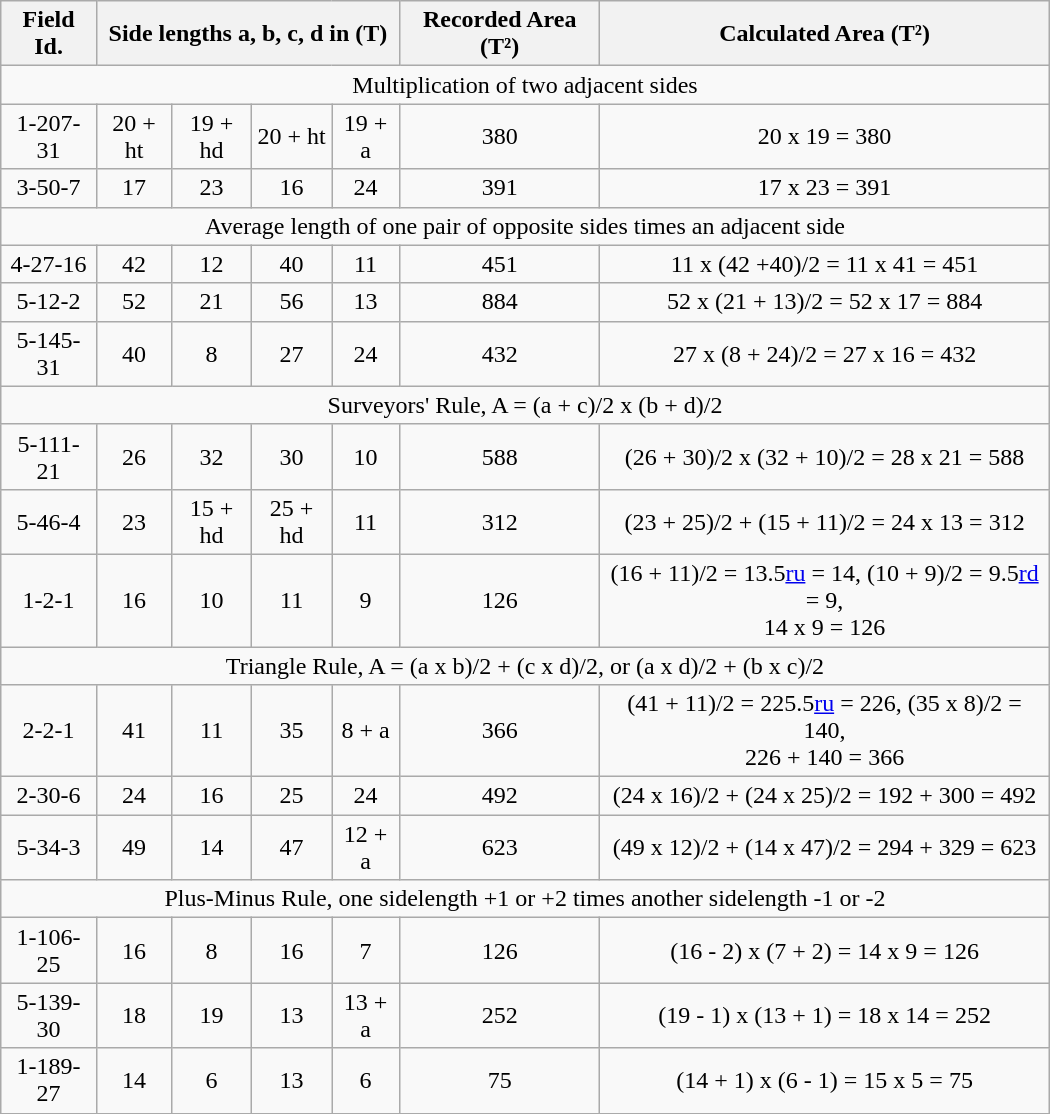<table class="wikitable" style="text-align: center; width: 700px; height: 25px;">
<tr>
<th>Field Id.</th>
<th colspan="4">Side lengths a, b, c, d in (T)</th>
<th>Recorded Area (T²)</th>
<th>Calculated Area (T²)</th>
</tr>
<tr>
<td colspan="7">Multiplication of two adjacent sides</td>
</tr>
<tr>
<td>1-207-31</td>
<td>20 + ht</td>
<td>19 + hd</td>
<td>20 + ht</td>
<td>19 + a</td>
<td>380</td>
<td>20 x 19 = 380</td>
</tr>
<tr>
<td>3-50-7</td>
<td>17</td>
<td>23</td>
<td>16</td>
<td>24</td>
<td>391</td>
<td>17 x 23 = 391</td>
</tr>
<tr>
<td colspan="7">Average length of one pair of opposite sides times an adjacent side</td>
</tr>
<tr>
<td>4-27-16</td>
<td>42</td>
<td>12</td>
<td>40</td>
<td>11</td>
<td>451</td>
<td>11 x (42 +40)/2 = 11 x 41 = 451</td>
</tr>
<tr>
<td>5-12-2</td>
<td>52</td>
<td>21</td>
<td>56</td>
<td>13</td>
<td>884</td>
<td>52 x (21 + 13)/2 = 52 x 17 = 884</td>
</tr>
<tr>
<td>5-145-31</td>
<td>40</td>
<td>8</td>
<td>27</td>
<td>24</td>
<td>432</td>
<td>27 x (8 + 24)/2 = 27 x 16 = 432</td>
</tr>
<tr>
<td colspan="7">Surveyors' Rule, A = (a + c)/2 x (b + d)/2</td>
</tr>
<tr>
<td>5-111-21</td>
<td>26</td>
<td>32</td>
<td>30</td>
<td>10</td>
<td>588</td>
<td>(26 + 30)/2 x (32 + 10)/2 = 28 x 21 = 588</td>
</tr>
<tr>
<td>5-46-4</td>
<td>23</td>
<td>15 + hd</td>
<td>25 + hd</td>
<td>11</td>
<td>312</td>
<td>(23 + 25)/2 + (15 + 11)/2 = 24 x 13 = 312</td>
</tr>
<tr>
<td>1-2-1</td>
<td>16</td>
<td>10</td>
<td>11</td>
<td>9</td>
<td>126</td>
<td>(16 + 11)/2 = 13.5<a href='#'>ru</a> = 14, (10 + 9)/2 = 9.5<a href='#'>rd</a> = 9,<br> 14 x 9 = 126</td>
</tr>
<tr>
<td colspan="7">Triangle Rule, A = (a x b)/2 + (c x d)/2, or (a x d)/2 + (b x c)/2</td>
</tr>
<tr>
<td>2-2-1</td>
<td>41</td>
<td>11</td>
<td>35</td>
<td>8 + a</td>
<td>366</td>
<td>(41 + 11)/2 = 225.5<a href='#'>ru</a> = 226, (35 x 8)/2 = 140, <br>226 + 140 = 366</td>
</tr>
<tr>
<td>2-30-6</td>
<td>24</td>
<td>16</td>
<td>25</td>
<td>24</td>
<td>492</td>
<td>(24 x 16)/2 + (24 x 25)/2 = 192 + 300 = 492</td>
</tr>
<tr>
<td>5-34-3</td>
<td>49</td>
<td>14</td>
<td>47</td>
<td>12 + a</td>
<td>623</td>
<td>(49 x 12)/2 + (14 x 47)/2 = 294 + 329 = 623</td>
</tr>
<tr>
<td colspan="7">Plus-Minus Rule, one sidelength +1 or +2 times another sidelength -1 or -2</td>
</tr>
<tr>
<td>1-106-25</td>
<td>16</td>
<td>8</td>
<td>16</td>
<td>7</td>
<td>126</td>
<td>(16 - 2) x (7 + 2) = 14 x 9 = 126</td>
</tr>
<tr>
<td>5-139-30</td>
<td>18</td>
<td>19</td>
<td>13</td>
<td>13 + a</td>
<td>252</td>
<td>(19 - 1) x (13 + 1) = 18 x 14 = 252</td>
</tr>
<tr>
<td>1-189-27</td>
<td>14</td>
<td>6</td>
<td>13</td>
<td>6</td>
<td>75</td>
<td>(14 + 1) x (6 - 1) = 15 x 5 = 75</td>
</tr>
<tr>
</tr>
</table>
